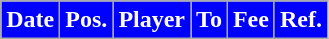<table class="wikitable plainrowheaders sortable">
<tr>
<th style="background:Blue; color:White">Date</th>
<th style="background:Blue; color:White">Pos.</th>
<th style="background:Blue; color:White">Player</th>
<th style="background:Blue; color:White">To</th>
<th style="background:Blue; color:White">Fee</th>
<th style="background:Blue; color:White">Ref.</th>
</tr>
</table>
